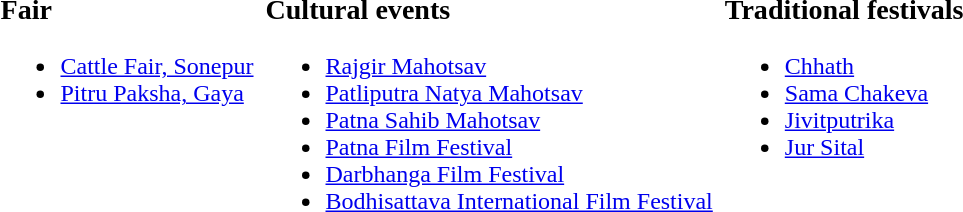<table>
<tr>
<td valign="top"><br><h3>Fair</h3><ul><li><a href='#'>Cattle Fair, Sonepur</a></li><li><a href='#'>Pitru Paksha, Gaya</a></li></ul></td>
<td valign="top"></td>
<td valign="top"><br><h3>Cultural events</h3><ul><li><a href='#'>Rajgir Mahotsav</a></li><li><a href='#'>Patliputra Natya Mahotsav</a></li><li><a href='#'>Patna Sahib Mahotsav</a></li><li><a href='#'>Patna Film Festival</a></li><li><a href='#'>Darbhanga Film Festival</a></li><li><a href='#'>Bodhisattava International Film Festival</a></li></ul></td>
<td></td>
<td valign="top"><br><h3>Traditional festivals</h3><ul><li><a href='#'>Chhath</a></li><li><a href='#'>Sama Chakeva</a></li><li><a href='#'>Jivitputrika</a></li><li><a href='#'>Jur Sital</a></li></ul></td>
</tr>
</table>
